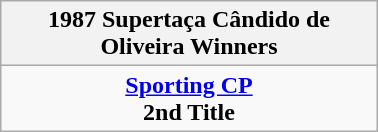<table class="wikitable" style="text-align: center; margin: 0 auto; width: 20%">
<tr>
<th>1987 Supertaça Cândido de Oliveira Winners</th>
</tr>
<tr>
<td><strong><a href='#'>Sporting CP</a></strong><br><strong>2nd Title</strong></td>
</tr>
</table>
